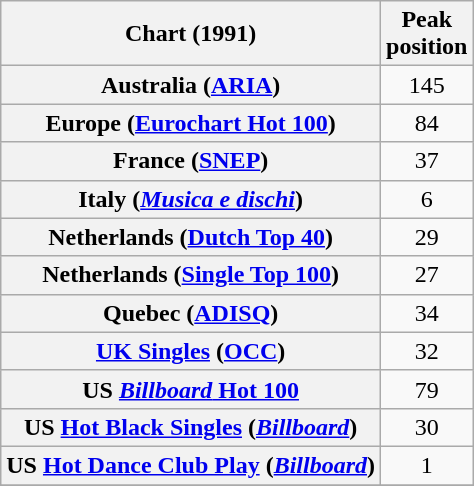<table class="wikitable sortable plainrowheaders">
<tr>
<th>Chart (1991)</th>
<th>Peak<br>position</th>
</tr>
<tr>
<th scope="row">Australia (<a href='#'>ARIA</a>)</th>
<td align="center">145</td>
</tr>
<tr>
<th scope="row">Europe (<a href='#'>Eurochart Hot 100</a>)</th>
<td align="center">84</td>
</tr>
<tr>
<th scope="row">France (<a href='#'>SNEP</a>)</th>
<td align="center">37</td>
</tr>
<tr>
<th scope="row">Italy (<em><a href='#'>Musica e dischi</a></em>)</th>
<td align="center">6</td>
</tr>
<tr>
<th scope="row">Netherlands (<a href='#'>Dutch Top 40</a>)</th>
<td align="center">29</td>
</tr>
<tr>
<th scope="row">Netherlands (<a href='#'>Single Top 100</a>)</th>
<td align="center">27</td>
</tr>
<tr>
<th scope="row">Quebec (<a href='#'>ADISQ</a>)</th>
<td align="center">34</td>
</tr>
<tr>
<th scope="row"><a href='#'>UK Singles</a> (<a href='#'>OCC</a>)</th>
<td align="center">32</td>
</tr>
<tr>
<th scope="row">US <a href='#'><em>Billboard</em> Hot 100</a></th>
<td align="center">79</td>
</tr>
<tr>
<th scope="row">US <a href='#'>Hot Black Singles</a> (<em><a href='#'>Billboard</a></em>)</th>
<td align="center">30</td>
</tr>
<tr>
<th scope="row">US <a href='#'>Hot Dance Club Play</a> (<em><a href='#'>Billboard</a></em>)</th>
<td align="center">1</td>
</tr>
<tr>
</tr>
</table>
